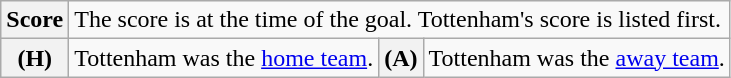<table class="wikitable">
<tr>
<th>Score</th>
<td colspan="3">The score is at the time of the goal. Tottenham's score is listed first.</td>
</tr>
<tr>
<th>(H)</th>
<td>Tottenham was the <a href='#'>home team</a>.</td>
<th>(A)</th>
<td>Tottenham was the <a href='#'>away team</a>.</td>
</tr>
</table>
